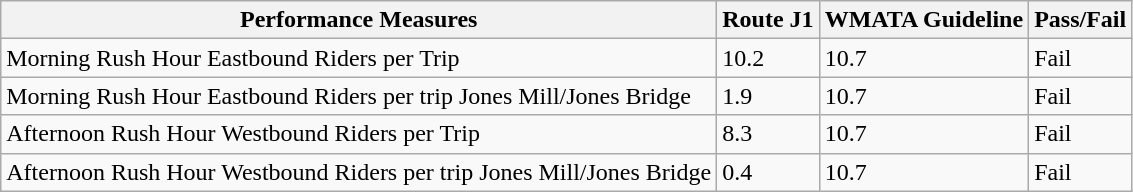<table class="wikitable">
<tr>
<th>Performance Measures</th>
<th>Route J1</th>
<th>WMATA Guideline</th>
<th>Pass/Fail</th>
</tr>
<tr>
<td>Morning Rush Hour Eastbound Riders per Trip</td>
<td>10.2</td>
<td>10.7</td>
<td>Fail</td>
</tr>
<tr>
<td>Morning Rush Hour Eastbound Riders per trip Jones Mill/Jones Bridge</td>
<td>1.9</td>
<td>10.7</td>
<td>Fail</td>
</tr>
<tr>
<td>Afternoon Rush Hour Westbound Riders per Trip</td>
<td>8.3</td>
<td>10.7</td>
<td>Fail</td>
</tr>
<tr>
<td>Afternoon Rush Hour Westbound Riders per trip Jones Mill/Jones Bridge</td>
<td>0.4</td>
<td>10.7</td>
<td>Fail</td>
</tr>
</table>
